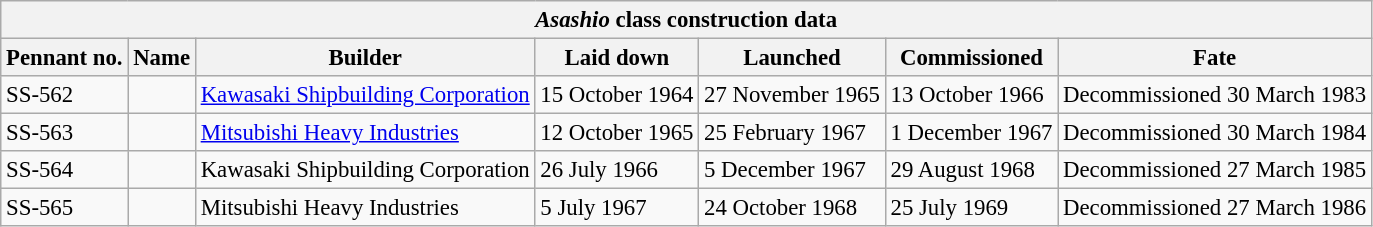<table class="wikitable" style="font-size:95%;">
<tr>
<th colspan="7"><em>Asashio</em> class construction data</th>
</tr>
<tr>
<th scope="col">Pennant no.</th>
<th scope="col">Name</th>
<th scope="col">Builder</th>
<th scope="col">Laid down</th>
<th scope="col">Launched</th>
<th scope="col">Commissioned</th>
<th scope="col">Fate</th>
</tr>
<tr>
<td scope="row">SS-562</td>
<td></td>
<td><a href='#'>Kawasaki Shipbuilding Corporation</a></td>
<td>15 October 1964</td>
<td>27 November 1965</td>
<td>13 October 1966</td>
<td>Decommissioned 30 March 1983</td>
</tr>
<tr>
<td scope="row">SS-563</td>
<td></td>
<td><a href='#'>Mitsubishi Heavy Industries</a></td>
<td>12 October 1965</td>
<td>25 February 1967</td>
<td>1 December 1967</td>
<td>Decommissioned 30 March 1984</td>
</tr>
<tr>
<td scope="row">SS-564</td>
<td></td>
<td>Kawasaki Shipbuilding Corporation</td>
<td>26 July 1966</td>
<td>5 December 1967</td>
<td>29 August 1968</td>
<td>Decommissioned 27 March 1985</td>
</tr>
<tr>
<td scope="row">SS-565</td>
<td></td>
<td>Mitsubishi Heavy Industries</td>
<td>5 July 1967</td>
<td>24 October 1968</td>
<td>25 July 1969</td>
<td>Decommissioned 27 March 1986</td>
</tr>
</table>
